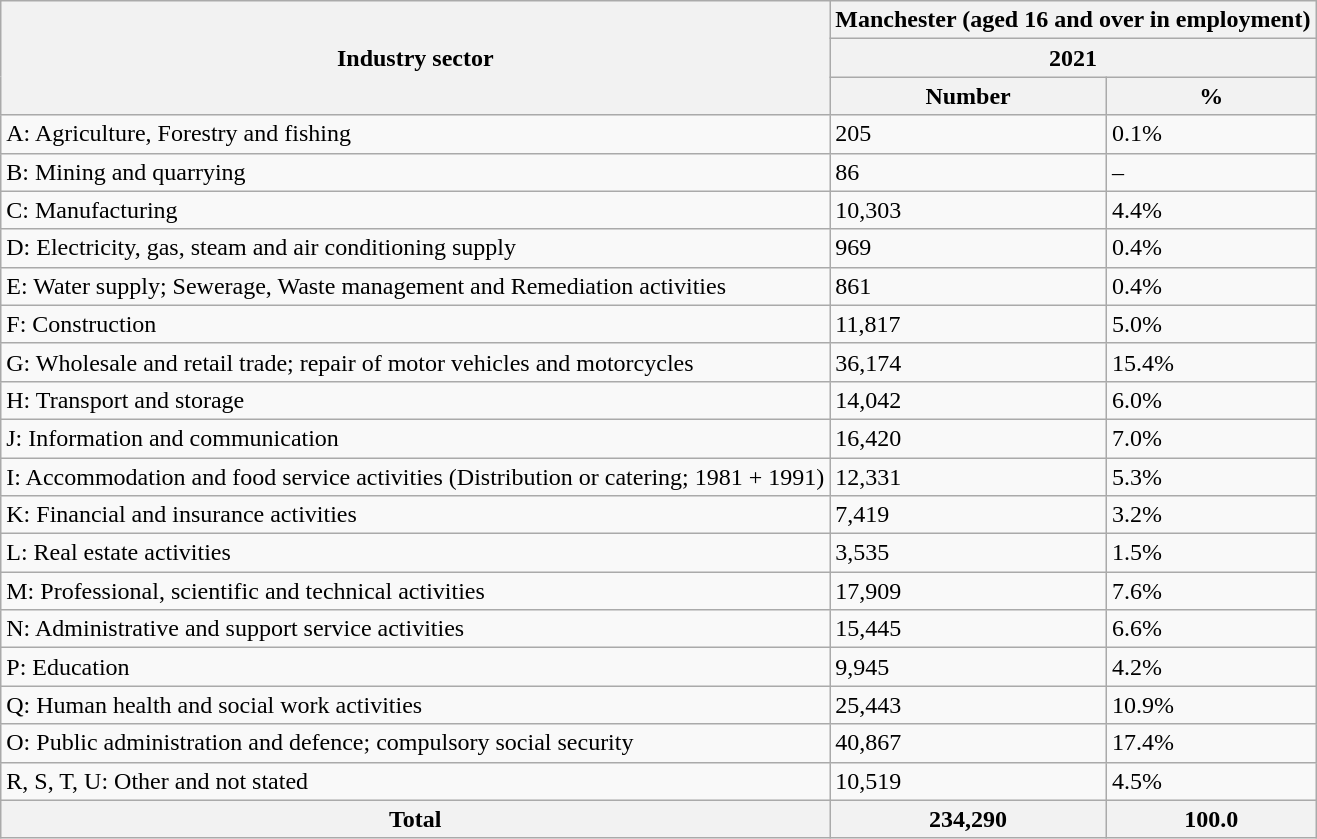<table class="wikitable sortable mw-collapsible">
<tr>
<th rowspan="3">Industry sector</th>
<th colspan="2">Manchester (aged 16 and over in employment)</th>
</tr>
<tr>
<th colspan="2">2021</th>
</tr>
<tr>
<th>Number</th>
<th>%</th>
</tr>
<tr>
<td>A: Agriculture, Forestry and fishing</td>
<td>205</td>
<td>0.1%</td>
</tr>
<tr>
<td>B: Mining and quarrying</td>
<td>86</td>
<td>–</td>
</tr>
<tr>
<td>C: Manufacturing</td>
<td>10,303</td>
<td>4.4%</td>
</tr>
<tr>
<td>D: Electricity, gas, steam and air conditioning supply</td>
<td>969</td>
<td>0.4%</td>
</tr>
<tr>
<td>E: Water supply; Sewerage, Waste management and Remediation activities</td>
<td>861</td>
<td>0.4%</td>
</tr>
<tr>
<td>F: Construction</td>
<td>11,817</td>
<td>5.0%</td>
</tr>
<tr>
<td>G: Wholesale and retail trade; repair of motor vehicles and motorcycles</td>
<td>36,174</td>
<td>15.4%</td>
</tr>
<tr>
<td>H: Transport and storage</td>
<td>14,042</td>
<td>6.0%</td>
</tr>
<tr>
<td>J: Information and communication</td>
<td>16,420</td>
<td>7.0%</td>
</tr>
<tr>
<td>I: Accommodation and food service activities (Distribution or catering; 1981 + 1991)</td>
<td>12,331</td>
<td>5.3%</td>
</tr>
<tr>
<td>K: Financial and insurance activities</td>
<td>7,419</td>
<td>3.2%</td>
</tr>
<tr>
<td>L: Real estate activities</td>
<td>3,535</td>
<td>1.5%</td>
</tr>
<tr>
<td>M: Professional, scientific and technical activities</td>
<td>17,909</td>
<td>7.6%</td>
</tr>
<tr>
<td>N: Administrative and support service activities</td>
<td>15,445</td>
<td>6.6%</td>
</tr>
<tr>
<td>P: Education</td>
<td>9,945</td>
<td>4.2%</td>
</tr>
<tr>
<td>Q: Human health and social work activities</td>
<td>25,443</td>
<td>10.9%</td>
</tr>
<tr>
<td>O: Public administration and defence; compulsory social security</td>
<td>40,867</td>
<td>17.4%</td>
</tr>
<tr>
<td>R, S, T, U: Other and not stated</td>
<td>10,519</td>
<td>4.5%</td>
</tr>
<tr>
<th>Total</th>
<th>234,290</th>
<th>100.0</th>
</tr>
</table>
